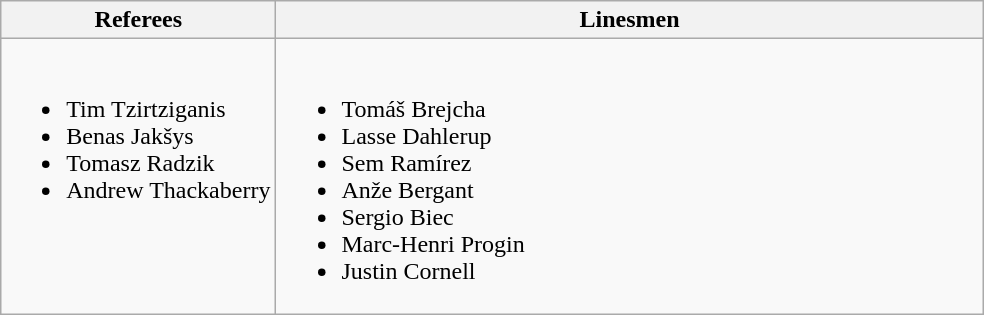<table class="wikitable">
<tr>
<th>Referees</th>
<th>Linesmen</th>
</tr>
<tr style="vertical-align:top">
<td><br><ul><li> Tim Tzirtziganis</li><li> Benas Jakšys</li><li> Tomasz Radzik</li><li> Andrew Thackaberry</li></ul></td>
<td style="width:29em"><br><ul><li> Tomáš Brejcha</li><li> Lasse Dahlerup</li><li> Sem Ramírez</li><li> Anže Bergant</li><li> Sergio Biec</li><li> Marc-Henri Progin</li><li> Justin Cornell</li></ul></td>
</tr>
</table>
